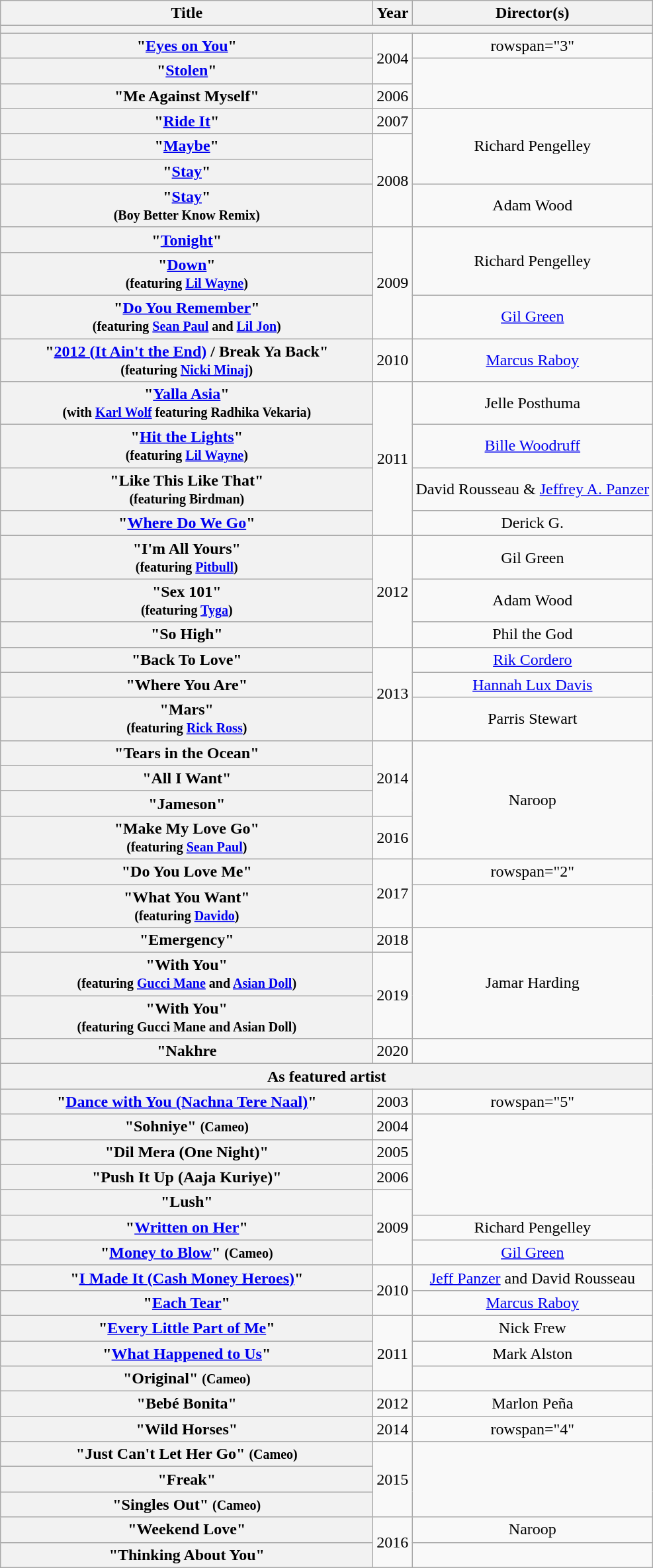<table class="wikitable plainrowheaders" style="text-align:center;">
<tr>
<th scope="col" style="width:23em;">Title</th>
<th scope="col" style="width:1em;">Year</th>
<th scope="col">Director(s)</th>
</tr>
<tr>
<th scope="col" colspan="3"></th>
</tr>
<tr>
<th scope="row">"<a href='#'>Eyes on You</a>"</th>
<td rowspan="2">2004</td>
<td>rowspan="3" </td>
</tr>
<tr>
<th scope="row">"<a href='#'>Stolen</a>"</th>
</tr>
<tr>
<th scope="row">"Me Against Myself"</th>
<td>2006</td>
</tr>
<tr>
<th scope="row">"<a href='#'>Ride It</a>"</th>
<td>2007</td>
<td rowspan="3">Richard Pengelley</td>
</tr>
<tr>
<th scope="row">"<a href='#'>Maybe</a>"</th>
<td rowspan="3">2008</td>
</tr>
<tr>
<th scope="row">"<a href='#'>Stay</a>"</th>
</tr>
<tr>
<th scope="row">"<a href='#'>Stay</a>"<br><small>(Boy Better Know Remix)</small></th>
<td>Adam Wood</td>
</tr>
<tr>
<th scope="row">"<a href='#'>Tonight</a>"</th>
<td rowspan="3">2009</td>
<td rowspan="2">Richard Pengelley</td>
</tr>
<tr>
<th scope="row">"<a href='#'>Down</a>"<br><small>(featuring <a href='#'>Lil Wayne</a>)</small></th>
</tr>
<tr>
<th scope="row">"<a href='#'>Do You Remember</a>"<br><small>(featuring <a href='#'>Sean Paul</a> and <a href='#'>Lil Jon</a>)</small></th>
<td><a href='#'>Gil Green</a></td>
</tr>
<tr>
<th scope="row">"<a href='#'>2012 (It Ain't the End)</a> / Break Ya Back"<br><small>(featuring <a href='#'>Nicki Minaj</a>)</small></th>
<td>2010</td>
<td><a href='#'>Marcus Raboy</a></td>
</tr>
<tr>
<th scope="row">"<a href='#'>Yalla Asia</a>"<br><small>(with <a href='#'>Karl Wolf</a> featuring Radhika Vekaria)</small></th>
<td rowspan="4">2011</td>
<td>Jelle Posthuma</td>
</tr>
<tr>
<th scope="row">"<a href='#'>Hit the Lights</a>"<br><small>(featuring <a href='#'>Lil Wayne</a>)</small></th>
<td><a href='#'>Bille Woodruff</a></td>
</tr>
<tr>
<th scope="row">"Like This Like That"<br><small>(featuring Birdman)</small></th>
<td>David Rousseau & <a href='#'>Jeffrey A. Panzer</a></td>
</tr>
<tr>
<th scope="row">"<a href='#'>Where Do We Go</a>"</th>
<td>Derick G.</td>
</tr>
<tr>
<th scope="row">"I'm All Yours"<br><small>(featuring <a href='#'>Pitbull</a>)</small></th>
<td rowspan="3">2012</td>
<td>Gil Green</td>
</tr>
<tr>
<th scope="row">"Sex 101"<br><small>(featuring <a href='#'>Tyga</a>)</small></th>
<td>Adam Wood</td>
</tr>
<tr>
<th scope="row">"So High"</th>
<td>Phil the God</td>
</tr>
<tr>
<th scope="row">"Back To Love"</th>
<td rowspan="3">2013</td>
<td><a href='#'>Rik Cordero</a></td>
</tr>
<tr>
<th scope="row">"Where You Are"</th>
<td><a href='#'>Hannah Lux Davis</a></td>
</tr>
<tr>
<th scope="row">"Mars"<br><small>(featuring <a href='#'>Rick Ross</a>)</small></th>
<td>Parris Stewart</td>
</tr>
<tr>
<th scope="row">"Tears in the Ocean"</th>
<td rowspan="3">2014</td>
<td rowspan="4">Naroop</td>
</tr>
<tr>
<th scope="row">"All I Want"</th>
</tr>
<tr>
<th scope="row">"Jameson"</th>
</tr>
<tr>
<th scope="row">"Make My Love Go"<br><small>(featuring <a href='#'>Sean Paul</a>)</small></th>
<td>2016</td>
</tr>
<tr>
<th scope="row">"Do You Love Me"</th>
<td rowspan="2">2017</td>
<td>rowspan="2" </td>
</tr>
<tr>
<th scope="row">"What You Want"<br><small>(featuring <a href='#'>Davido</a>)</small></th>
</tr>
<tr>
<th scope="row">"Emergency"</th>
<td>2018</td>
<td rowspan="3">Jamar Harding</td>
</tr>
<tr>
<th scope="row">"With You"<br><small>(featuring <a href='#'>Gucci Mane</a> and <a href='#'>Asian Doll</a>)</small></th>
<td rowspan="2">2019</td>
</tr>
<tr>
<th scope="row">"With You"<br><small>(featuring Gucci Mane and Asian Doll)</small></th>
</tr>
<tr>
<th scope="row">"Nakhre <br></th>
<td>2020</td>
<td></td>
</tr>
<tr>
<th scope="col" colspan="3">As featured artist</th>
</tr>
<tr>
<th scope="row">"<a href='#'>Dance with You (Nachna Tere Naal)</a>"<br></th>
<td>2003</td>
<td>rowspan="5" </td>
</tr>
<tr>
<th scope="row">"Sohniye" <small>(Cameo)</small><br></th>
<td>2004</td>
</tr>
<tr>
<th scope="row">"Dil Mera (One Night)"<br></th>
<td>2005</td>
</tr>
<tr>
<th scope="row">"Push It Up (Aaja Kuriye)"<br></th>
<td>2006</td>
</tr>
<tr>
<th scope="row">"Lush"<br></th>
<td rowspan="3">2009</td>
</tr>
<tr>
<th scope="row">"<a href='#'>Written on Her</a>"<br></th>
<td>Richard Pengelley</td>
</tr>
<tr>
<th scope="row">"<a href='#'>Money to Blow</a>" <small>(Cameo)</small><br></th>
<td><a href='#'>Gil Green</a></td>
</tr>
<tr>
<th scope="row">"<a href='#'>I Made It (Cash Money Heroes)</a>"<br></th>
<td rowspan="2">2010</td>
<td><a href='#'>Jeff Panzer</a> and David Rousseau</td>
</tr>
<tr>
<th scope="row">"<a href='#'>Each Tear</a>"<br></th>
<td><a href='#'>Marcus Raboy</a></td>
</tr>
<tr>
<th scope="row">"<a href='#'>Every Little Part of Me</a>"<br></th>
<td rowspan="3">2011</td>
<td>Nick Frew</td>
</tr>
<tr>
<th scope="row">"<a href='#'>What Happened to Us</a>"<br></th>
<td>Mark Alston</td>
</tr>
<tr>
<th scope="row">"Original" <small>(Cameo)</small><br></th>
<td></td>
</tr>
<tr>
<th scope="row">"Bebé Bonita"<br></th>
<td>2012</td>
<td>Marlon Peña</td>
</tr>
<tr>
<th scope="row">"Wild Horses"<br></th>
<td>2014</td>
<td>rowspan="4" </td>
</tr>
<tr>
<th scope="row">"Just Can't Let Her Go" <small>(Cameo)</small><br></th>
<td rowspan="3">2015</td>
</tr>
<tr>
<th scope="row">"Freak"<br></th>
</tr>
<tr>
<th scope="row">"Singles Out" <small>(Cameo)</small><br></th>
</tr>
<tr>
<th scope="row">"Weekend Love" <br></th>
<td rowspan="2">2016</td>
<td>Naroop</td>
</tr>
<tr>
<th scope="row">"Thinking About You" <br></th>
<td></td>
</tr>
</table>
